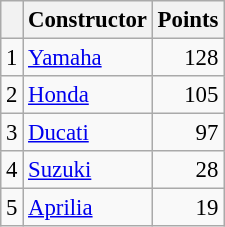<table class="wikitable" style="font-size: 95%;">
<tr>
<th></th>
<th>Constructor</th>
<th>Points</th>
</tr>
<tr>
<td align=center>1</td>
<td> <a href='#'>Yamaha</a></td>
<td align=right>128</td>
</tr>
<tr>
<td align=center>2</td>
<td> <a href='#'>Honda</a></td>
<td align=right>105</td>
</tr>
<tr>
<td align=center>3</td>
<td> <a href='#'>Ducati</a></td>
<td align=right>97</td>
</tr>
<tr>
<td align=center>4</td>
<td> <a href='#'>Suzuki</a></td>
<td align=right>28</td>
</tr>
<tr>
<td align=center>5</td>
<td> <a href='#'>Aprilia</a></td>
<td align=right>19</td>
</tr>
</table>
